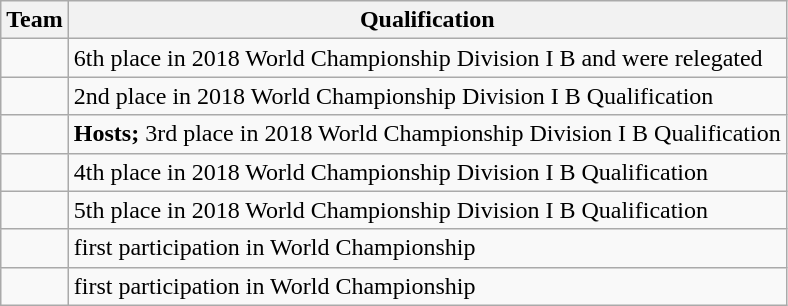<table class="wikitable">
<tr>
<th>Team</th>
<th>Qualification</th>
</tr>
<tr>
<td></td>
<td>6th place in 2018 World Championship Division I B and were relegated</td>
</tr>
<tr>
<td></td>
<td>2nd place in 2018 World Championship Division I B Qualification</td>
</tr>
<tr>
<td></td>
<td><strong>Hosts;</strong> 3rd place in 2018 World Championship Division I B Qualification</td>
</tr>
<tr>
<td></td>
<td>4th place in 2018 World Championship Division I B Qualification</td>
</tr>
<tr>
<td></td>
<td>5th place in 2018 World Championship Division I B Qualification</td>
</tr>
<tr>
<td></td>
<td>first participation in World Championship</td>
</tr>
<tr>
<td></td>
<td>first participation in World Championship</td>
</tr>
</table>
